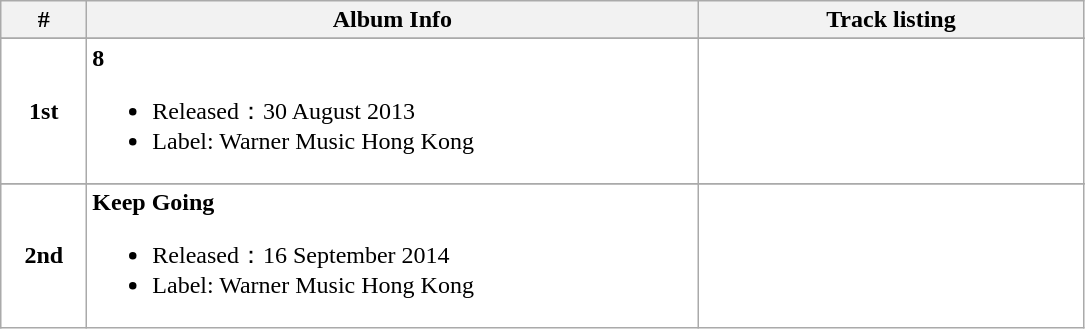<table class="wikitable">
<tr>
<th align="left" width="50px">#</th>
<th align="left" width="400px">Album Info</th>
<th align="left" width="250px">Track listing</th>
</tr>
<tr>
</tr>
<tr bgcolor="#FFFFFF">
<td align="center"><strong>1st</strong></td>
<td align="left"><strong>8</strong><br><ul><li>Released：30 August 2013</li><li>Label: Warner Music Hong Kong</li></ul></td>
<td align="left" style="font-size: 85%;"><br>
</td>
</tr>
<tr>
</tr>
<tr bgcolor="#FFFFFF">
<td align="center"><strong>2nd</strong></td>
<td align="left"><strong>Keep Going</strong><br><ul><li>Released：16 September 2014</li><li>Label: Warner Music Hong Kong</li></ul></td>
<td align="left" style="font-size: 85%;"><br></td>
</tr>
</table>
